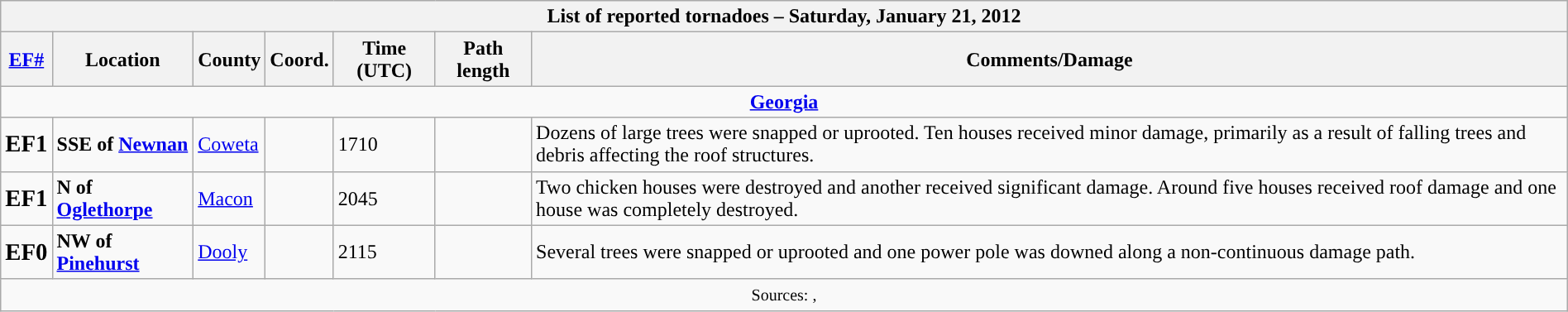<table class="wikitable collapsible" style="width:100%;">
<tr>
<th colspan="7">List of reported tornadoes – Saturday, January 21, 2012</th>
</tr>
<tr>
<th><a href='#'>EF#</a></th>
<th>Location</th>
<th>County</th>
<th>Coord.</th>
<th>Time (UTC)</th>
<th>Path length</th>
<th>Comments/Damage</th>
</tr>
<tr>
<td colspan="7" style="text-align:center;"><strong><a href='#'>Georgia</a></strong></td>
</tr>
<tr>
<td><big><strong>EF1</strong></big></td>
<td><strong>SSE of <a href='#'>Newnan</a></strong></td>
<td><a href='#'>Coweta</a></td>
<td></td>
<td>1710</td>
<td></td>
<td>Dozens of large trees were snapped or uprooted. Ten houses received minor damage, primarily as a result of falling trees and debris affecting the roof structures.</td>
</tr>
<tr>
<td><big><strong>EF1</strong></big></td>
<td><strong>N of <a href='#'>Oglethorpe</a></strong></td>
<td><a href='#'>Macon</a></td>
<td></td>
<td>2045</td>
<td></td>
<td>Two chicken houses were destroyed and another received significant damage. Around five houses received roof damage and one house was completely destroyed.</td>
</tr>
<tr>
<td><big><strong>EF0</strong></big></td>
<td><strong>NW of <a href='#'>Pinehurst</a></strong></td>
<td><a href='#'>Dooly</a></td>
<td></td>
<td>2115</td>
<td></td>
<td>Several trees were snapped or uprooted and one power pole was downed along a non-continuous damage path.</td>
</tr>
<tr>
<td colspan="7" style="text-align:center;"><small>Sources: , </small></td>
</tr>
</table>
